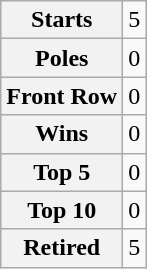<table class="wikitable" style="text-align:center">
<tr>
<th>Starts</th>
<td>5</td>
</tr>
<tr>
<th>Poles</th>
<td>0</td>
</tr>
<tr>
<th>Front Row</th>
<td>0</td>
</tr>
<tr>
<th>Wins</th>
<td>0</td>
</tr>
<tr>
<th>Top 5</th>
<td>0</td>
</tr>
<tr>
<th>Top 10</th>
<td>0</td>
</tr>
<tr>
<th>Retired</th>
<td>5</td>
</tr>
</table>
